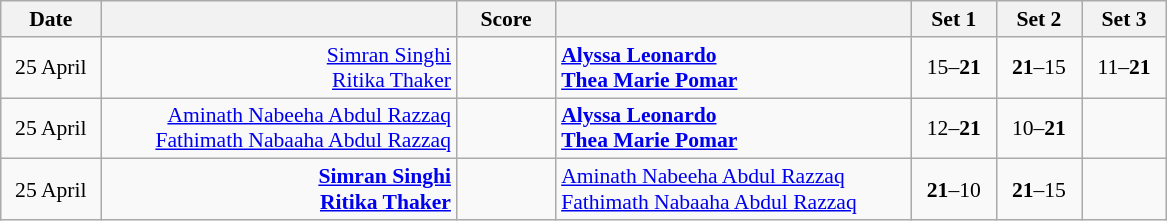<table class="wikitable" style="text-align: center; font-size:90%">
<tr>
<th width="60">Date</th>
<th align="right" width="230"></th>
<th width="60">Score</th>
<th align="left" width="230"></th>
<th width="50">Set 1</th>
<th width="50">Set 2</th>
<th width="50">Set 3</th>
</tr>
<tr>
<td>25 April<br></td>
<td align="right"><a href='#'>Simran Singhi</a> <br><a href='#'>Ritika Thaker</a> </td>
<td align="center"></td>
<td align="left"><strong> <a href='#'>Alyssa Leonardo</a><br> <a href='#'>Thea Marie Pomar</a></strong></td>
<td>15–<strong>21</strong></td>
<td><strong>21</strong>–15</td>
<td>11–<strong>21</strong></td>
</tr>
<tr>
<td>25 April<br></td>
<td align="right"><a href='#'>Aminath Nabeeha Abdul Razzaq</a> <br><a href='#'>Fathimath Nabaaha Abdul Razzaq</a> </td>
<td align="center"></td>
<td align="left"><strong> <a href='#'>Alyssa Leonardo</a><br> <a href='#'>Thea Marie Pomar</a></strong></td>
<td>12–<strong>21</strong></td>
<td>10–<strong>21</strong></td>
<td></td>
</tr>
<tr>
<td>25 April<br></td>
<td align="right"><strong><a href='#'>Simran Singhi</a> <br><a href='#'>Ritika Thaker</a> </strong></td>
<td align="center"></td>
<td align="left"> <a href='#'>Aminath Nabeeha Abdul Razzaq</a><br> <a href='#'>Fathimath Nabaaha Abdul Razzaq</a></td>
<td><strong>21</strong>–10</td>
<td><strong>21</strong>–15</td>
<td></td>
</tr>
</table>
